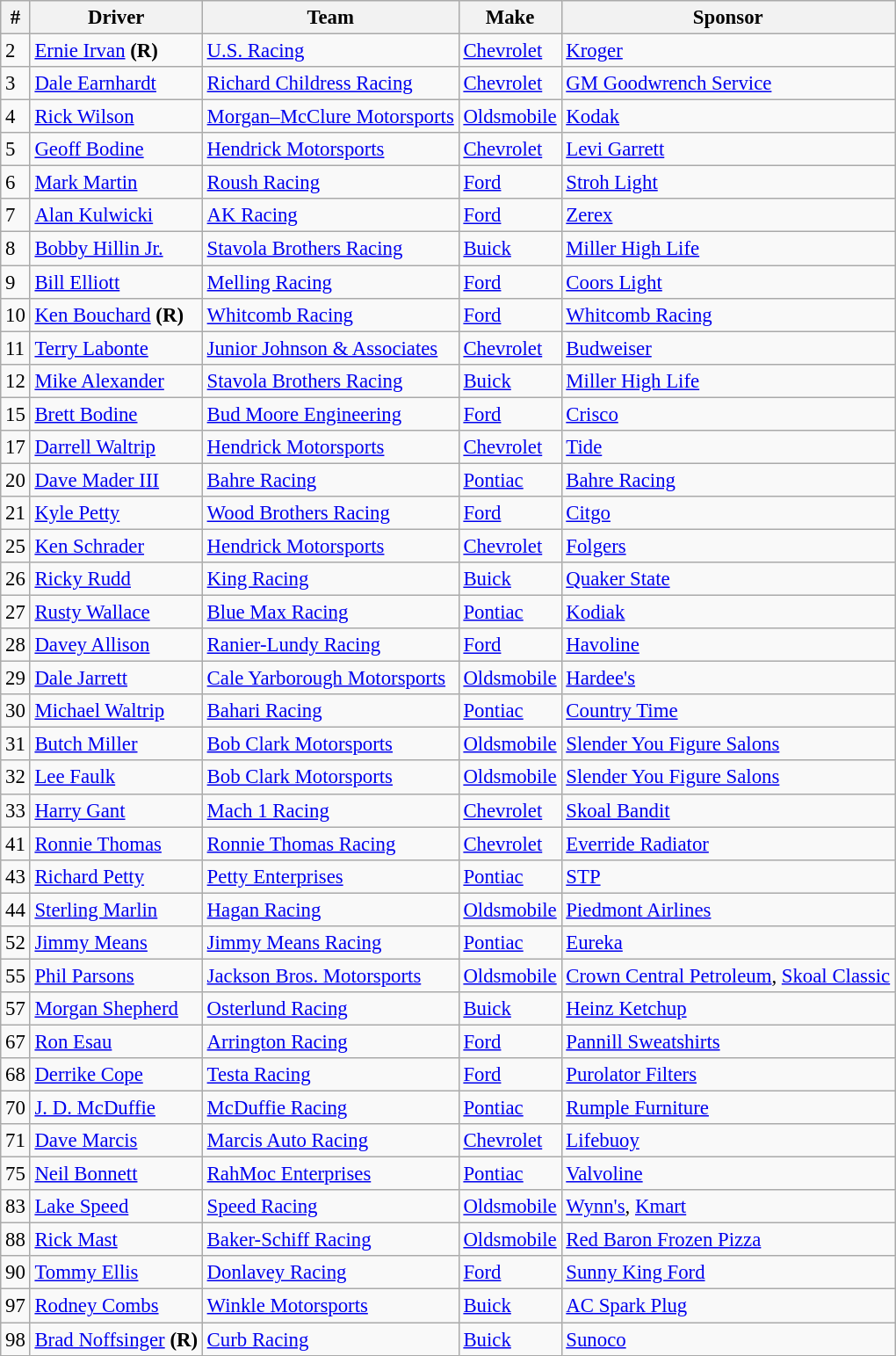<table class="wikitable" style="font-size:95%">
<tr>
<th>#</th>
<th>Driver</th>
<th>Team</th>
<th>Make</th>
<th>Sponsor</th>
</tr>
<tr>
<td>2</td>
<td><a href='#'>Ernie Irvan</a> <strong>(R)</strong></td>
<td><a href='#'>U.S. Racing</a></td>
<td><a href='#'>Chevrolet</a></td>
<td><a href='#'>Kroger</a></td>
</tr>
<tr>
<td>3</td>
<td><a href='#'>Dale Earnhardt</a></td>
<td><a href='#'>Richard Childress Racing</a></td>
<td><a href='#'>Chevrolet</a></td>
<td><a href='#'>GM Goodwrench Service</a></td>
</tr>
<tr>
<td>4</td>
<td><a href='#'>Rick Wilson</a></td>
<td><a href='#'>Morgan–McClure Motorsports</a></td>
<td><a href='#'>Oldsmobile</a></td>
<td><a href='#'>Kodak</a></td>
</tr>
<tr>
<td>5</td>
<td><a href='#'>Geoff Bodine</a></td>
<td><a href='#'>Hendrick Motorsports</a></td>
<td><a href='#'>Chevrolet</a></td>
<td><a href='#'>Levi Garrett</a></td>
</tr>
<tr>
<td>6</td>
<td><a href='#'>Mark Martin</a></td>
<td><a href='#'>Roush Racing</a></td>
<td><a href='#'>Ford</a></td>
<td><a href='#'>Stroh Light</a></td>
</tr>
<tr>
<td>7</td>
<td><a href='#'>Alan Kulwicki</a></td>
<td><a href='#'>AK Racing</a></td>
<td><a href='#'>Ford</a></td>
<td><a href='#'>Zerex</a></td>
</tr>
<tr>
<td>8</td>
<td><a href='#'>Bobby Hillin Jr.</a></td>
<td><a href='#'>Stavola Brothers Racing</a></td>
<td><a href='#'>Buick</a></td>
<td><a href='#'>Miller High Life</a></td>
</tr>
<tr>
<td>9</td>
<td><a href='#'>Bill Elliott</a></td>
<td><a href='#'>Melling Racing</a></td>
<td><a href='#'>Ford</a></td>
<td><a href='#'>Coors Light</a></td>
</tr>
<tr>
<td>10</td>
<td><a href='#'>Ken Bouchard</a> <strong>(R)</strong></td>
<td><a href='#'>Whitcomb Racing</a></td>
<td><a href='#'>Ford</a></td>
<td><a href='#'>Whitcomb Racing</a></td>
</tr>
<tr>
<td>11</td>
<td><a href='#'>Terry Labonte</a></td>
<td><a href='#'>Junior Johnson & Associates</a></td>
<td><a href='#'>Chevrolet</a></td>
<td><a href='#'>Budweiser</a></td>
</tr>
<tr>
<td>12</td>
<td><a href='#'>Mike Alexander</a></td>
<td><a href='#'>Stavola Brothers Racing</a></td>
<td><a href='#'>Buick</a></td>
<td><a href='#'>Miller High Life</a></td>
</tr>
<tr>
<td>15</td>
<td><a href='#'>Brett Bodine</a></td>
<td><a href='#'>Bud Moore Engineering</a></td>
<td><a href='#'>Ford</a></td>
<td><a href='#'>Crisco</a></td>
</tr>
<tr>
<td>17</td>
<td><a href='#'>Darrell Waltrip</a></td>
<td><a href='#'>Hendrick Motorsports</a></td>
<td><a href='#'>Chevrolet</a></td>
<td><a href='#'>Tide</a></td>
</tr>
<tr>
<td>20</td>
<td><a href='#'>Dave Mader III</a></td>
<td><a href='#'>Bahre Racing</a></td>
<td><a href='#'>Pontiac</a></td>
<td><a href='#'>Bahre Racing</a></td>
</tr>
<tr>
<td>21</td>
<td><a href='#'>Kyle Petty</a></td>
<td><a href='#'>Wood Brothers Racing</a></td>
<td><a href='#'>Ford</a></td>
<td><a href='#'>Citgo</a></td>
</tr>
<tr>
<td>25</td>
<td><a href='#'>Ken Schrader</a></td>
<td><a href='#'>Hendrick Motorsports</a></td>
<td><a href='#'>Chevrolet</a></td>
<td><a href='#'>Folgers</a></td>
</tr>
<tr>
<td>26</td>
<td><a href='#'>Ricky Rudd</a></td>
<td><a href='#'>King Racing</a></td>
<td><a href='#'>Buick</a></td>
<td><a href='#'>Quaker State</a></td>
</tr>
<tr>
<td>27</td>
<td><a href='#'>Rusty Wallace</a></td>
<td><a href='#'>Blue Max Racing</a></td>
<td><a href='#'>Pontiac</a></td>
<td><a href='#'>Kodiak</a></td>
</tr>
<tr>
<td>28</td>
<td><a href='#'>Davey Allison</a></td>
<td><a href='#'>Ranier-Lundy Racing</a></td>
<td><a href='#'>Ford</a></td>
<td><a href='#'>Havoline</a></td>
</tr>
<tr>
<td>29</td>
<td><a href='#'>Dale Jarrett</a></td>
<td><a href='#'>Cale Yarborough Motorsports</a></td>
<td><a href='#'>Oldsmobile</a></td>
<td><a href='#'>Hardee's</a></td>
</tr>
<tr>
<td>30</td>
<td><a href='#'>Michael Waltrip</a></td>
<td><a href='#'>Bahari Racing</a></td>
<td><a href='#'>Pontiac</a></td>
<td><a href='#'>Country Time</a></td>
</tr>
<tr>
<td>31</td>
<td><a href='#'>Butch Miller</a></td>
<td><a href='#'>Bob Clark Motorsports</a></td>
<td><a href='#'>Oldsmobile</a></td>
<td><a href='#'>Slender You Figure Salons</a></td>
</tr>
<tr>
<td>32</td>
<td><a href='#'>Lee Faulk</a></td>
<td><a href='#'>Bob Clark Motorsports</a></td>
<td><a href='#'>Oldsmobile</a></td>
<td><a href='#'>Slender You Figure Salons</a></td>
</tr>
<tr>
<td>33</td>
<td><a href='#'>Harry Gant</a></td>
<td><a href='#'>Mach 1 Racing</a></td>
<td><a href='#'>Chevrolet</a></td>
<td><a href='#'>Skoal Bandit</a></td>
</tr>
<tr>
<td>41</td>
<td><a href='#'>Ronnie Thomas</a></td>
<td><a href='#'>Ronnie Thomas Racing</a></td>
<td><a href='#'>Chevrolet</a></td>
<td><a href='#'>Everride Radiator</a></td>
</tr>
<tr>
<td>43</td>
<td><a href='#'>Richard Petty</a></td>
<td><a href='#'>Petty Enterprises</a></td>
<td><a href='#'>Pontiac</a></td>
<td><a href='#'>STP</a></td>
</tr>
<tr>
<td>44</td>
<td><a href='#'>Sterling Marlin</a></td>
<td><a href='#'>Hagan Racing</a></td>
<td><a href='#'>Oldsmobile</a></td>
<td><a href='#'>Piedmont Airlines</a></td>
</tr>
<tr>
<td>52</td>
<td><a href='#'>Jimmy Means</a></td>
<td><a href='#'>Jimmy Means Racing</a></td>
<td><a href='#'>Pontiac</a></td>
<td><a href='#'>Eureka</a></td>
</tr>
<tr>
<td>55</td>
<td><a href='#'>Phil Parsons</a></td>
<td><a href='#'>Jackson Bros. Motorsports</a></td>
<td><a href='#'>Oldsmobile</a></td>
<td><a href='#'>Crown Central Petroleum</a>, <a href='#'>Skoal Classic</a></td>
</tr>
<tr>
<td>57</td>
<td><a href='#'>Morgan Shepherd</a></td>
<td><a href='#'>Osterlund Racing</a></td>
<td><a href='#'>Buick</a></td>
<td><a href='#'>Heinz Ketchup</a></td>
</tr>
<tr>
<td>67</td>
<td><a href='#'>Ron Esau</a></td>
<td><a href='#'>Arrington Racing</a></td>
<td><a href='#'>Ford</a></td>
<td><a href='#'>Pannill Sweatshirts</a></td>
</tr>
<tr>
<td>68</td>
<td><a href='#'>Derrike Cope</a></td>
<td><a href='#'>Testa Racing</a></td>
<td><a href='#'>Ford</a></td>
<td><a href='#'>Purolator Filters</a></td>
</tr>
<tr>
<td>70</td>
<td><a href='#'>J. D. McDuffie</a></td>
<td><a href='#'>McDuffie Racing</a></td>
<td><a href='#'>Pontiac</a></td>
<td><a href='#'>Rumple Furniture</a></td>
</tr>
<tr>
<td>71</td>
<td><a href='#'>Dave Marcis</a></td>
<td><a href='#'>Marcis Auto Racing</a></td>
<td><a href='#'>Chevrolet</a></td>
<td><a href='#'>Lifebuoy</a></td>
</tr>
<tr>
<td>75</td>
<td><a href='#'>Neil Bonnett</a></td>
<td><a href='#'>RahMoc Enterprises</a></td>
<td><a href='#'>Pontiac</a></td>
<td><a href='#'>Valvoline</a></td>
</tr>
<tr>
<td>83</td>
<td><a href='#'>Lake Speed</a></td>
<td><a href='#'>Speed Racing</a></td>
<td><a href='#'>Oldsmobile</a></td>
<td><a href='#'>Wynn's</a>, <a href='#'>Kmart</a></td>
</tr>
<tr>
<td>88</td>
<td><a href='#'>Rick Mast</a></td>
<td><a href='#'>Baker-Schiff Racing</a></td>
<td><a href='#'>Oldsmobile</a></td>
<td><a href='#'>Red Baron Frozen Pizza</a></td>
</tr>
<tr>
<td>90</td>
<td><a href='#'>Tommy Ellis</a></td>
<td><a href='#'>Donlavey Racing</a></td>
<td><a href='#'>Ford</a></td>
<td><a href='#'>Sunny King Ford</a></td>
</tr>
<tr>
<td>97</td>
<td><a href='#'>Rodney Combs</a></td>
<td><a href='#'>Winkle Motorsports</a></td>
<td><a href='#'>Buick</a></td>
<td><a href='#'>AC Spark Plug</a></td>
</tr>
<tr>
<td>98</td>
<td><a href='#'>Brad Noffsinger</a> <strong>(R)</strong></td>
<td><a href='#'>Curb Racing</a></td>
<td><a href='#'>Buick</a></td>
<td><a href='#'>Sunoco</a></td>
</tr>
</table>
